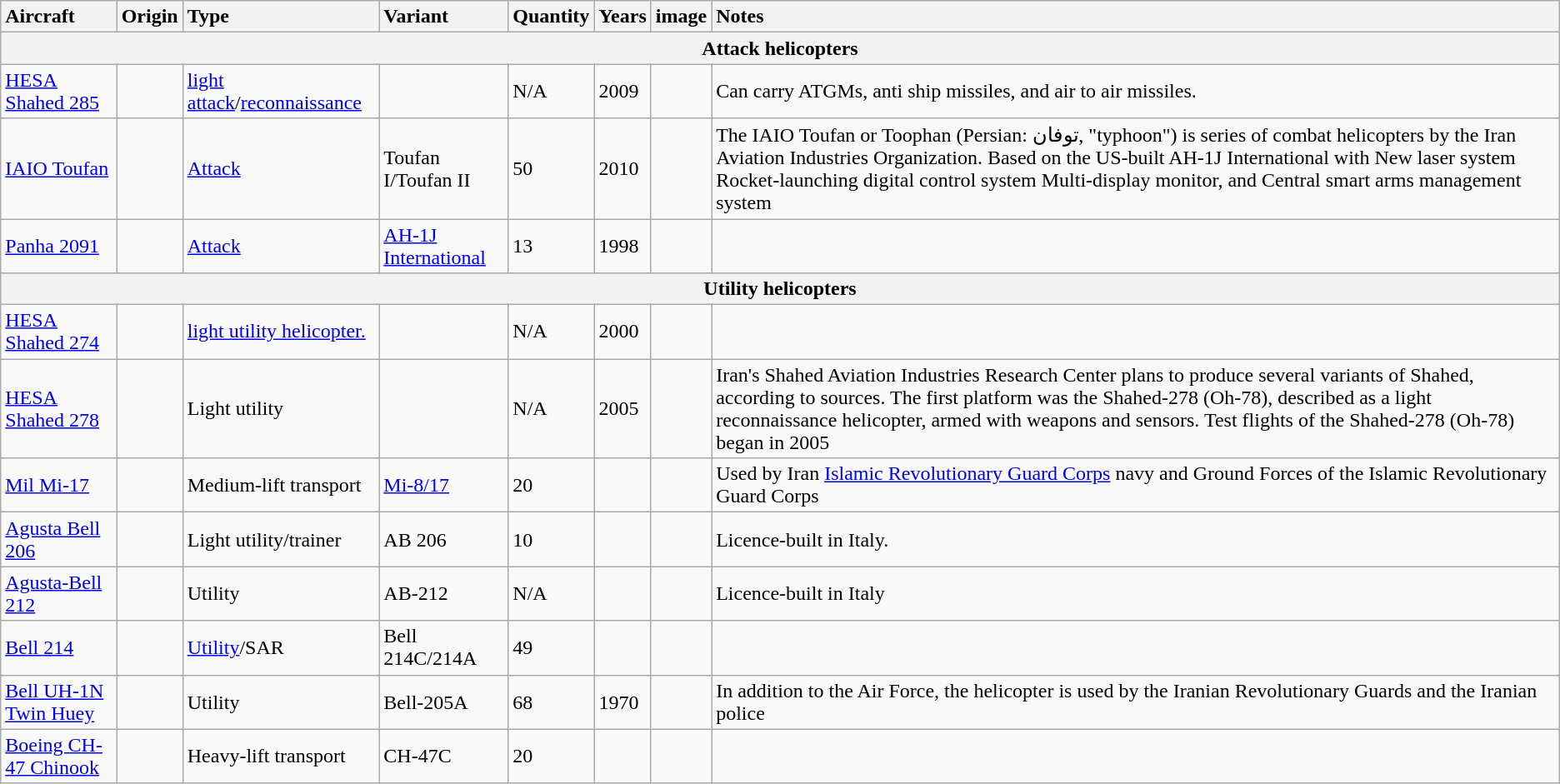<table class="wikitable">
<tr>
<th style="text-align: left;">Aircraft</th>
<th style="text-align: left;">Origin</th>
<th style="text-align: left;">Type</th>
<th style="text-align: left;">Variant</th>
<th style="text-align: left;">Quantity</th>
<th style="text-align: left;">Years</th>
<th>image</th>
<th style="text-align: left;">Notes</th>
</tr>
<tr>
<th colspan="8">Attack helicopters</th>
</tr>
<tr>
<td><a href='#'>HESA Shahed 285</a></td>
<td></td>
<td><a href='#'>light attack</a>/<a href='#'>reconnaissance</a></td>
<td></td>
<td>N/A</td>
<td>2009</td>
<td></td>
<td>Can carry ATGMs, anti ship missiles, and air to air missiles.</td>
</tr>
<tr>
<td><a href='#'>IAIO Toufan</a></td>
<td></td>
<td><a href='#'>Attack</a></td>
<td>Toufan I/Toufan II</td>
<td>50</td>
<td>2010</td>
<td></td>
<td>The IAIO Toufan or Toophan (Persian: توفان, "typhoon") is series of combat helicopters by the Iran Aviation Industries Organization. Based on the US-built AH-1J International with New laser system Rocket-launching digital control system Multi-display monitor, and Central smart arms management system</td>
</tr>
<tr>
<td><a href='#'>Panha 2091</a></td>
<td></td>
<td><a href='#'>Attack</a></td>
<td><a href='#'>AH-1J International</a></td>
<td>13</td>
<td>1998</td>
<td></td>
<td></td>
</tr>
<tr>
<th colspan="8">Utility helicopters</th>
</tr>
<tr>
<td><a href='#'>HESA Shahed 274</a></td>
<td></td>
<td><a href='#'>light utility helicopter.</a></td>
<td></td>
<td>N/A</td>
<td>2000</td>
<td></td>
<td></td>
</tr>
<tr>
<td><a href='#'>HESA Shahed 278</a></td>
<td></td>
<td>Light utility</td>
<td></td>
<td>N/A</td>
<td>2005</td>
<td></td>
<td>Iran's Shahed Aviation Industries Research Center plans to produce several variants of Shahed, according to sources. The first platform was the Shahed-278 (Oh-78), described as a light reconnaissance helicopter, armed with weapons and sensors. Test flights of the Shahed-278 (Oh-78) began in 2005</td>
</tr>
<tr>
<td><a href='#'>Mil Mi-17</a></td>
<td></td>
<td>Medium-lift transport</td>
<td><a href='#'>Mi-8/17</a></td>
<td>20</td>
<td></td>
<td></td>
<td>Used by Iran <a href='#'>Islamic Revolutionary Guard Corps</a> navy and Ground Forces of the Islamic Revolutionary Guard Corps</td>
</tr>
<tr>
<td><a href='#'>Agusta Bell 206</a></td>
<td></td>
<td>Light utility/trainer</td>
<td>AB 206</td>
<td>10</td>
<td></td>
<td></td>
<td>Licence-built in Italy.</td>
</tr>
<tr>
<td><a href='#'>Agusta-Bell 212</a></td>
<td></td>
<td>Utility</td>
<td>AB-212</td>
<td>N/A</td>
<td></td>
<td></td>
<td>Licence-built in Italy</td>
</tr>
<tr>
<td><a href='#'>Bell 214</a></td>
<td></td>
<td><a href='#'>Utility</a>/SAR</td>
<td>Bell 214C/214A</td>
<td>49</td>
<td></td>
<td></td>
<td></td>
</tr>
<tr>
<td><a href='#'>Bell UH-1N Twin Huey</a></td>
<td></td>
<td>Utility</td>
<td>Bell-205A</td>
<td>68</td>
<td>1970</td>
<td></td>
<td>In addition to the Air Force, the helicopter is used by the Iranian Revolutionary Guards and the Iranian police</td>
</tr>
<tr>
<td><a href='#'>Boeing CH-47 Chinook</a></td>
<td></td>
<td>Heavy-lift transport</td>
<td>CH-47C</td>
<td>20</td>
<td></td>
<td></td>
<td></td>
</tr>
</table>
